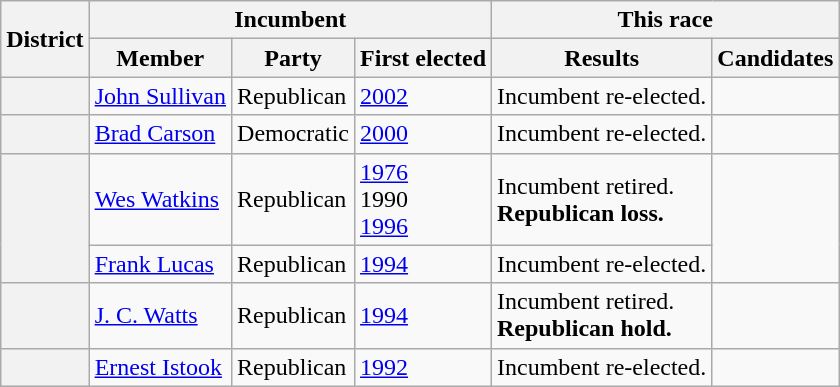<table class=wikitable>
<tr>
<th rowspan=2>District</th>
<th colspan=3>Incumbent</th>
<th colspan=2>This race</th>
</tr>
<tr>
<th>Member</th>
<th>Party</th>
<th>First elected</th>
<th>Results</th>
<th>Candidates</th>
</tr>
<tr>
<th></th>
<td><a href='#'>John Sullivan</a></td>
<td>Republican</td>
<td><a href='#'>2002</a></td>
<td>Incumbent re-elected.</td>
<td nowrap></td>
</tr>
<tr>
<th></th>
<td><a href='#'>Brad Carson</a></td>
<td>Democratic</td>
<td><a href='#'>2000</a></td>
<td>Incumbent re-elected.</td>
<td nowrap></td>
</tr>
<tr>
<th rowspan=2></th>
<td><a href='#'>Wes Watkins</a></td>
<td>Republican</td>
<td><a href='#'>1976</a><br>1990 <br><a href='#'>1996</a></td>
<td>Incumbent retired.<br><strong>Republican loss.</strong></td>
<td rowspan=2 nowrap></td>
</tr>
<tr>
<td><a href='#'>Frank Lucas</a><br></td>
<td>Republican</td>
<td><a href='#'>1994</a></td>
<td>Incumbent re-elected.</td>
</tr>
<tr>
<th></th>
<td><a href='#'>J. C. Watts</a></td>
<td>Republican</td>
<td><a href='#'>1994</a></td>
<td>Incumbent retired.<br><strong>Republican hold.</strong></td>
<td nowrap></td>
</tr>
<tr>
<th></th>
<td><a href='#'>Ernest Istook</a></td>
<td>Republican</td>
<td><a href='#'>1992</a></td>
<td>Incumbent re-elected.</td>
<td nowrap></td>
</tr>
</table>
